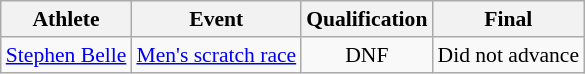<table class="wikitable" style="font-size:90%;">
<tr>
<th>Athlete</th>
<th>Event</th>
<th>Qualification</th>
<th>Final</th>
</tr>
<tr align=center>
<td align=left><a href='#'>Stephen Belle</a></td>
<td align=left rowspan=1><a href='#'>Men's scratch race</a></td>
<td>DNF</td>
<td>Did not advance</td>
</tr>
</table>
